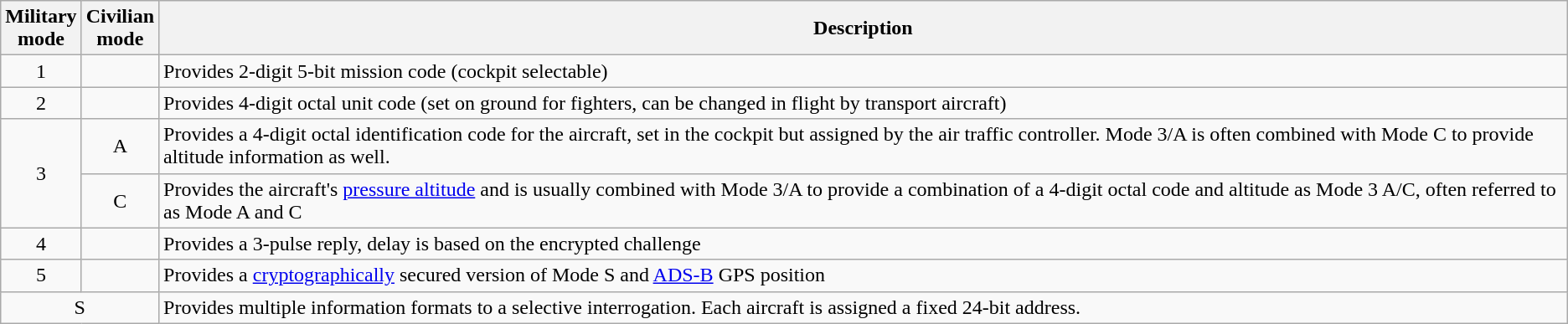<table class="wikitable">
<tr>
<th>Military<br>mode</th>
<th>Civilian<br>mode</th>
<th>Description</th>
</tr>
<tr>
<td style="text-align:center">1</td>
<td></td>
<td>Provides 2-digit 5-bit mission code (cockpit selectable)</td>
</tr>
<tr>
<td style="text-align:center">2</td>
<td></td>
<td>Provides 4-digit octal unit code (set on ground for fighters, can be changed in flight by transport aircraft)</td>
</tr>
<tr>
<td rowspan="2" style="text-align:center">3</td>
<td style="text-align:center">A</td>
<td>Provides a 4-digit octal identification code for the aircraft, set in the cockpit but assigned by the air traffic controller. Mode 3/A is often combined with Mode C to provide altitude information as well.</td>
</tr>
<tr>
<td style="text-align:center">C</td>
<td>Provides the aircraft's <a href='#'>pressure altitude</a> and is usually combined with Mode 3/A to provide a combination of a 4-digit octal code and altitude as Mode 3 A/C, often referred to as Mode A and C</td>
</tr>
<tr>
<td style="text-align:center">4</td>
<td></td>
<td>Provides a 3-pulse reply, delay is based on the encrypted challenge</td>
</tr>
<tr>
<td style="text-align:center">5</td>
<td></td>
<td>Provides a <a href='#'>cryptographically</a> secured version of Mode S and <a href='#'>ADS-B</a> GPS position</td>
</tr>
<tr>
<td colspan="2" style="text-align:center">S</td>
<td>Provides multiple information formats to a selective interrogation. Each aircraft is assigned a fixed 24-bit address.</td>
</tr>
</table>
